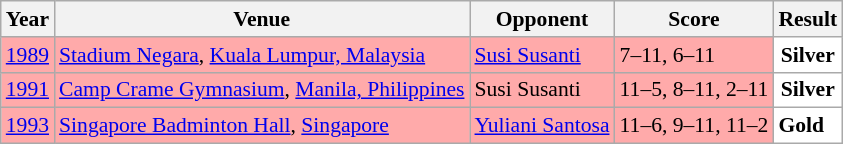<table class="sortable wikitable" style="font-size: 90%;">
<tr>
<th>Year</th>
<th>Venue</th>
<th>Opponent</th>
<th>Score</th>
<th>Result</th>
</tr>
<tr style="background:#FFAAAA">
<td align="center"><a href='#'>1989</a></td>
<td align="left"><a href='#'>Stadium Negara</a>, <a href='#'>Kuala Lumpur, Malaysia</a></td>
<td align="left"> <a href='#'>Susi Susanti</a></td>
<td align="left">7–11, 6–11</td>
<td style="text-align: center; background:white"> <strong>Silver</strong></td>
</tr>
<tr style="background:#FFAAAA">
<td align="center"><a href='#'>1991</a></td>
<td align="left"><a href='#'>Camp Crame Gymnasium</a>, <a href='#'>Manila, Philippines</a></td>
<td align="left"> Susi Susanti</td>
<td align="left">11–5, 8–11, 2–11</td>
<td style="text-align: center; background:white"> <strong>Silver</strong></td>
</tr>
<tr style="background:#FFAAAA">
<td align="center"><a href='#'>1993</a></td>
<td align="left"><a href='#'>Singapore Badminton Hall</a>, <a href='#'>Singapore</a></td>
<td align="left"> <a href='#'>Yuliani Santosa</a></td>
<td align="left">11–6, 9–11, 11–2</td>
<td style="text-align: left; background:white"> <strong>Gold</strong></td>
</tr>
</table>
